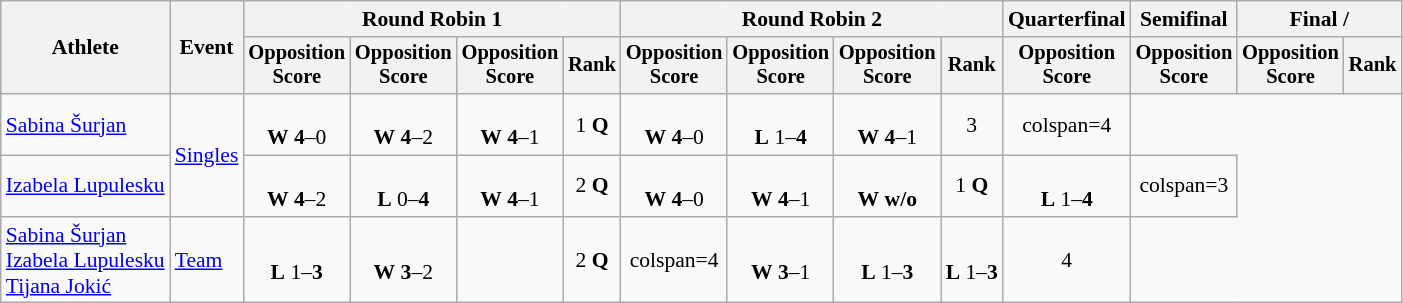<table class=wikitable style="font-size:90%">
<tr>
<th rowspan=2>Athlete</th>
<th rowspan=2>Event</th>
<th colspan=4>Round Robin 1</th>
<th colspan=4>Round Robin 2</th>
<th>Quarterfinal</th>
<th>Semifinal</th>
<th colspan=2>Final / </th>
</tr>
<tr style="font-size:95%">
<th>Opposition<br>Score</th>
<th>Opposition<br>Score</th>
<th>Opposition<br>Score</th>
<th>Rank</th>
<th>Opposition<br>Score</th>
<th>Opposition<br>Score</th>
<th>Opposition<br>Score</th>
<th>Rank</th>
<th>Opposition<br>Score</th>
<th>Opposition<br>Score</th>
<th>Opposition<br>Score</th>
<th>Rank</th>
</tr>
<tr align=center>
<td align=left><a href='#'>Sabina Šurjan</a></td>
<td align=left rowspan=2><a href='#'>Singles</a></td>
<td><br><strong>W</strong> <strong>4</strong>–0</td>
<td><br><strong>W</strong> <strong>4</strong>–2</td>
<td><br><strong>W</strong> <strong>4</strong>–1</td>
<td>1 <strong>Q</strong></td>
<td><br><strong>W</strong> <strong>4</strong>–0</td>
<td><br><strong>L</strong> 1–<strong>4</strong></td>
<td><br><strong>W</strong> <strong>4</strong>–1</td>
<td>3</td>
<td>colspan=4 </td>
</tr>
<tr align=center>
<td align=left><a href='#'>Izabela Lupulesku</a></td>
<td><br><strong>W</strong> <strong>4</strong>–2</td>
<td><br><strong>L</strong> 0–<strong>4</strong></td>
<td><br><strong>W</strong> <strong>4</strong>–1</td>
<td>2 <strong>Q</strong></td>
<td><br><strong>W</strong> <strong>4</strong>–0</td>
<td><br><strong>W</strong> <strong>4</strong>–1</td>
<td><br><strong>W</strong> <strong>w/o</strong></td>
<td>1 <strong>Q</strong></td>
<td><br><strong>L</strong> 1–<strong>4</strong></td>
<td>colspan=3 </td>
</tr>
<tr align=center>
<td align=left><a href='#'>Sabina Šurjan</a><br><a href='#'>Izabela Lupulesku</a><br><a href='#'>Tijana Jokić</a></td>
<td align=left><a href='#'>Team</a></td>
<td><br><strong>L</strong> 1–<strong>3</strong></td>
<td><br><strong>W</strong> <strong>3</strong>–2</td>
<td></td>
<td>2 <strong>Q</strong></td>
<td>colspan=4</td>
<td><br><strong>W</strong> <strong>3</strong>–1</td>
<td><br><strong>L</strong> 1–<strong>3</strong></td>
<td><br><strong>L</strong> 1–<strong>3</strong></td>
<td>4</td>
</tr>
</table>
